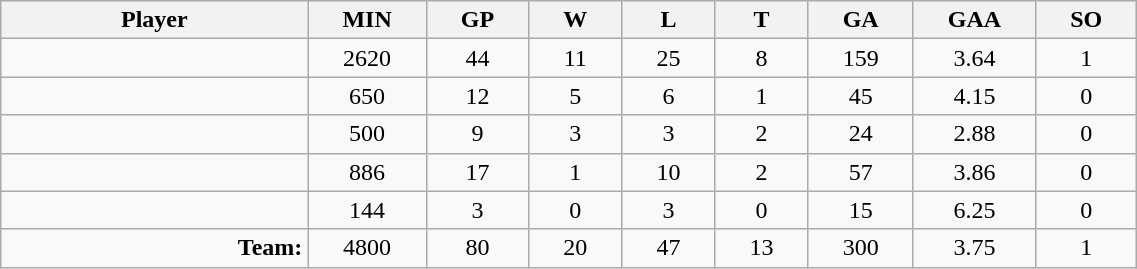<table class="wikitable sortable" width="60%">
<tr>
<th bgcolor="#DDDDFF" width="10%">Player</th>
<th width="3%" bgcolor="#DDDDFF" title="Minutes played">MIN</th>
<th width="3%" bgcolor="#DDDDFF" title="Games played in">GP</th>
<th width="3%" bgcolor="#DDDDFF" title="Wins">W</th>
<th width="3%" bgcolor="#DDDDFF"title="Losses">L</th>
<th width="3%" bgcolor="#DDDDFF" title="Ties">T</th>
<th width="3%" bgcolor="#DDDDFF" title="Goals against">GA</th>
<th width="3%" bgcolor="#DDDDFF" title="Goals against average">GAA</th>
<th width="3%" bgcolor="#DDDDFF"title="Shut-outs">SO</th>
</tr>
<tr align="center">
<td align="right"></td>
<td>2620</td>
<td>44</td>
<td>11</td>
<td>25</td>
<td>8</td>
<td>159</td>
<td>3.64</td>
<td>1</td>
</tr>
<tr align="center">
<td align="right"></td>
<td>650</td>
<td>12</td>
<td>5</td>
<td>6</td>
<td>1</td>
<td>45</td>
<td>4.15</td>
<td>0</td>
</tr>
<tr align="center">
<td align="right"></td>
<td>500</td>
<td>9</td>
<td>3</td>
<td>3</td>
<td>2</td>
<td>24</td>
<td>2.88</td>
<td>0</td>
</tr>
<tr align="center">
<td align="right"></td>
<td>886</td>
<td>17</td>
<td>1</td>
<td>10</td>
<td>2</td>
<td>57</td>
<td>3.86</td>
<td>0</td>
</tr>
<tr align="center">
<td align="right"></td>
<td>144</td>
<td>3</td>
<td>0</td>
<td>3</td>
<td>0</td>
<td>15</td>
<td>6.25</td>
<td>0</td>
</tr>
<tr align="center">
<td align="right"><strong>Team:</strong></td>
<td>4800</td>
<td>80</td>
<td>20</td>
<td>47</td>
<td>13</td>
<td>300</td>
<td>3.75</td>
<td>1</td>
</tr>
</table>
